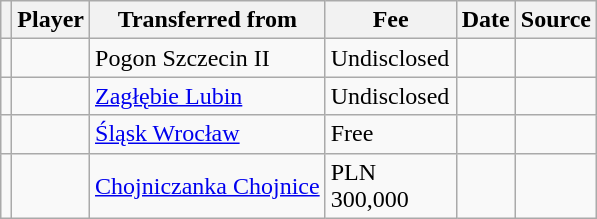<table class="wikitable plainrowheaders sortable">
<tr>
<th></th>
<th scope="col">Player</th>
<th>Transferred from</th>
<th style="width: 80px;">Fee</th>
<th scope="col">Date</th>
<th scope="col">Source</th>
</tr>
<tr>
<td align="center"></td>
<td> </td>
<td> Pogon Szczecin II</td>
<td>Undisclosed</td>
<td></td>
<td></td>
</tr>
<tr>
<td align="center"></td>
<td> </td>
<td> <a href='#'>Zagłębie Lubin</a></td>
<td>Undisclosed</td>
<td></td>
<td></td>
</tr>
<tr>
<td align="center"></td>
<td> </td>
<td> <a href='#'>Śląsk Wrocław</a></td>
<td>Free</td>
<td></td>
<td></td>
</tr>
<tr>
<td align="center"></td>
<td> </td>
<td> <a href='#'>Chojniczanka Chojnice</a></td>
<td>PLN 300,000</td>
<td></td>
<td></td>
</tr>
</table>
